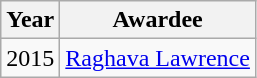<table class="wikitable">
<tr>
<th>Year</th>
<th>Awardee</th>
</tr>
<tr>
<td>2015</td>
<td><a href='#'>Raghava Lawrence</a></td>
</tr>
</table>
